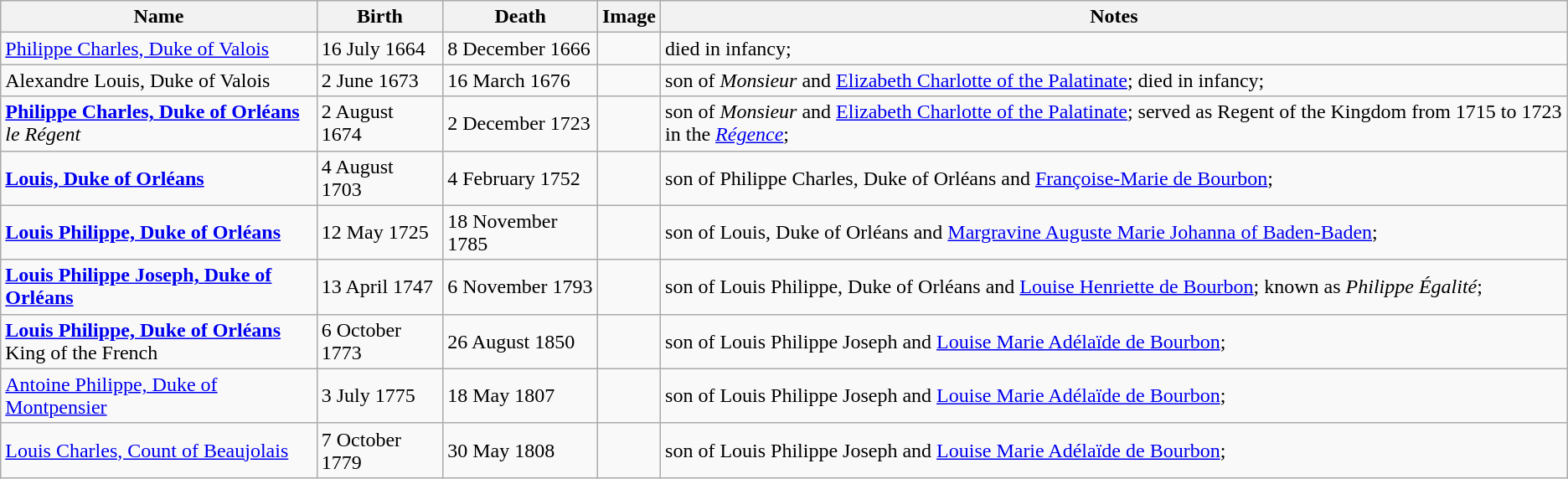<table class="wikitable">
<tr>
<th>Name</th>
<th>Birth</th>
<th>Death</th>
<th>Image</th>
<th>Notes</th>
</tr>
<tr>
<td><a href='#'>Philippe Charles, Duke of Valois</a></td>
<td>16 July 1664</td>
<td>8 December 1666</td>
<td></td>
<td>died in infancy;</td>
</tr>
<tr>
<td>Alexandre Louis, Duke of Valois</td>
<td>2 June 1673</td>
<td>16 March 1676</td>
<td></td>
<td>son of <em>Monsieur</em> and <a href='#'>Elizabeth Charlotte of the Palatinate</a>; died in infancy;</td>
</tr>
<tr>
<td><strong><a href='#'>Philippe Charles, Duke of Orléans</a></strong><br><em>le Régent</em></td>
<td>2 August 1674</td>
<td>2 December 1723</td>
<td></td>
<td>son of <em>Monsieur</em> and <a href='#'>Elizabeth Charlotte of the Palatinate</a>; served as Regent of the Kingdom from 1715 to 1723 in the <em><a href='#'>Régence</a></em>;</td>
</tr>
<tr>
<td><strong><a href='#'>Louis, Duke of Orléans</a></strong></td>
<td>4 August 1703</td>
<td>4 February 1752</td>
<td></td>
<td>son of Philippe Charles, Duke of Orléans and <a href='#'>Françoise-Marie de Bourbon</a>;</td>
</tr>
<tr>
<td><strong><a href='#'>Louis Philippe, Duke of Orléans</a></strong></td>
<td>12 May 1725</td>
<td>18 November 1785</td>
<td></td>
<td>son of Louis, Duke of Orléans and <a href='#'>Margravine Auguste Marie Johanna of Baden-Baden</a>;</td>
</tr>
<tr>
<td><strong><a href='#'>Louis Philippe Joseph, Duke of Orléans</a></strong></td>
<td>13 April 1747</td>
<td>6 November 1793</td>
<td></td>
<td>son of Louis Philippe, Duke of Orléans and <a href='#'>Louise Henriette de Bourbon</a>; known as <em>Philippe Égalité</em>;</td>
</tr>
<tr>
<td><strong><a href='#'>Louis Philippe, Duke of Orléans</a></strong><br>King of the French</td>
<td>6 October 1773</td>
<td>26 August 1850</td>
<td></td>
<td>son of Louis Philippe Joseph and <a href='#'>Louise Marie Adélaïde de Bourbon</a>;</td>
</tr>
<tr>
<td><a href='#'>Antoine Philippe, Duke of Montpensier</a></td>
<td>3 July 1775</td>
<td>18 May 1807</td>
<td></td>
<td>son of Louis Philippe Joseph and <a href='#'>Louise Marie Adélaïde de Bourbon</a>;</td>
</tr>
<tr>
<td><a href='#'>Louis Charles, Count of Beaujolais</a></td>
<td>7 October 1779</td>
<td>30 May 1808</td>
<td></td>
<td>son of Louis Philippe Joseph and <a href='#'>Louise Marie Adélaïde de Bourbon</a>;</td>
</tr>
</table>
